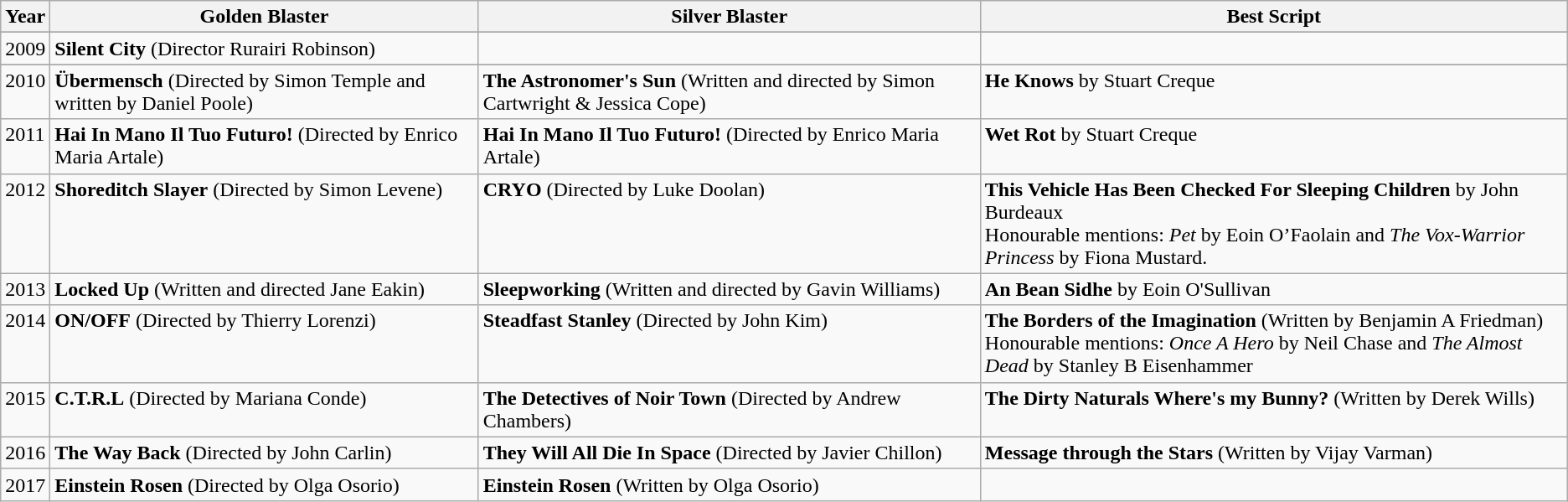<table class="wikitable" style="vertical-align: top;">
<tr>
<th>Year</th>
<th>Golden Blaster</th>
<th>Silver Blaster</th>
<th>Best Script</th>
</tr>
<tr>
</tr>
<tr style="vertical-align: top;">
<td>2009</td>
<td><strong>Silent City</strong> (Director Rurairi Robinson)</td>
<td></td>
<td></td>
</tr>
<tr>
</tr>
<tr style="vertical-align: top;">
<td>2010</td>
<td><strong>Übermensch</strong>  (Directed by Simon Temple and written by Daniel Poole)</td>
<td><strong>The Astronomer's Sun</strong>   (Written and directed by Simon Cartwright & Jessica Cope)</td>
<td><strong>He Knows</strong> by Stuart Creque</td>
</tr>
<tr style="vertical-align: top;">
<td>2011</td>
<td><strong>Hai In Mano Il Tuo Futuro!</strong> (Directed by Enrico Maria Artale)</td>
<td><strong>Hai In Mano Il Tuo Futuro!</strong> (Directed by Enrico Maria Artale)</td>
<td><strong>Wet Rot</strong> by Stuart Creque</td>
</tr>
<tr style="vertical-align: top;">
<td>2012</td>
<td><strong>Shoreditch Slayer</strong> (Directed by Simon Levene)</td>
<td><strong>CRYO</strong> (Directed by Luke Doolan)</td>
<td><strong>This Vehicle Has Been Checked For Sleeping Children</strong> by John Burdeaux<br>Honourable mentions: <em>Pet</em> by Eoin O’Faolain and <em>The Vox-Warrior Princess</em> by Fiona Mustard.</td>
</tr>
<tr style="vertical-align: top;">
<td>2013</td>
<td><strong>Locked Up</strong> (Written and directed Jane Eakin)</td>
<td><strong>Sleepworking</strong> (Written and directed by Gavin Williams)</td>
<td><strong>An Bean Sidhe</strong> by Eoin O'Sullivan</td>
</tr>
<tr style="vertical-align: top;">
<td>2014</td>
<td><strong>ON/OFF</strong> (Directed by Thierry Lorenzi)</td>
<td><strong>Steadfast Stanley</strong> (Directed by John Kim)</td>
<td><strong>The Borders of the Imagination</strong> (Written by Benjamin A Friedman)<br>Honourable mentions: <em>Once A Hero</em> by Neil Chase and <em>The Almost Dead</em> by Stanley B Eisenhammer</td>
</tr>
<tr style="vertical-align: top;">
<td>2015</td>
<td><strong>C.T.R.L</strong> (Directed by Mariana Conde)</td>
<td><strong>The Detectives of Noir Town</strong> (Directed by Andrew Chambers)</td>
<td><strong>The Dirty Naturals Where's my Bunny?</strong> (Written by Derek Wills)</td>
</tr>
<tr style="vertical-align: top;">
<td>2016</td>
<td><strong>The Way Back</strong> (Directed by John Carlin)</td>
<td><strong>They Will All Die In Space</strong> (Directed by Javier Chillon)</td>
<td><strong>Message through the Stars</strong> (Written by Vijay Varman)</td>
</tr>
<tr style="vertical-align: top;">
<td>2017</td>
<td><strong>Einstein Rosen</strong> (Directed by Olga Osorio)</td>
<td><strong>Einstein Rosen</strong> (Written by Olga Osorio)</td>
<td></td>
</tr>
</table>
